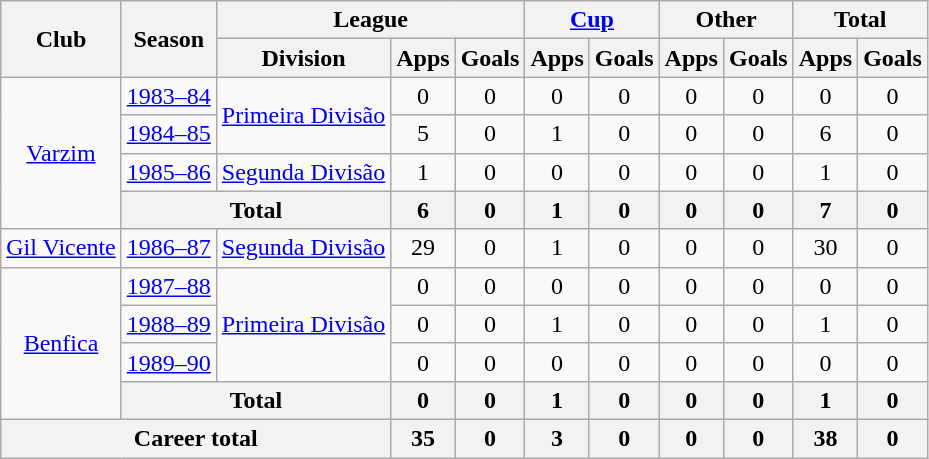<table class="wikitable" style="text-align: center">
<tr>
<th rowspan="2">Club</th>
<th rowspan="2">Season</th>
<th colspan="3">League</th>
<th colspan="2"><a href='#'>Cup</a></th>
<th colspan="2">Other</th>
<th colspan="2">Total</th>
</tr>
<tr>
<th>Division</th>
<th>Apps</th>
<th>Goals</th>
<th>Apps</th>
<th>Goals</th>
<th>Apps</th>
<th>Goals</th>
<th>Apps</th>
<th>Goals</th>
</tr>
<tr>
<td rowspan="4"><a href='#'>Varzim</a></td>
<td><a href='#'>1983–84</a></td>
<td rowspan="2"><a href='#'>Primeira Divisão</a></td>
<td>0</td>
<td>0</td>
<td>0</td>
<td>0</td>
<td>0</td>
<td>0</td>
<td>0</td>
<td>0</td>
</tr>
<tr>
<td><a href='#'>1984–85</a></td>
<td>5</td>
<td>0</td>
<td>1</td>
<td>0</td>
<td>0</td>
<td>0</td>
<td>6</td>
<td>0</td>
</tr>
<tr>
<td><a href='#'>1985–86</a></td>
<td><a href='#'>Segunda Divisão</a></td>
<td>1</td>
<td>0</td>
<td>0</td>
<td>0</td>
<td>0</td>
<td>0</td>
<td>1</td>
<td>0</td>
</tr>
<tr>
<th colspan="2"><strong>Total</strong></th>
<th>6</th>
<th>0</th>
<th>1</th>
<th>0</th>
<th>0</th>
<th>0</th>
<th>7</th>
<th>0</th>
</tr>
<tr>
<td><a href='#'>Gil Vicente</a></td>
<td><a href='#'>1986–87</a></td>
<td><a href='#'>Segunda Divisão</a></td>
<td>29</td>
<td>0</td>
<td>1</td>
<td>0</td>
<td>0</td>
<td>0</td>
<td>30</td>
<td>0</td>
</tr>
<tr>
<td rowspan="4"><a href='#'>Benfica</a></td>
<td><a href='#'>1987–88</a></td>
<td rowspan="3"><a href='#'>Primeira Divisão</a></td>
<td>0</td>
<td>0</td>
<td>0</td>
<td>0</td>
<td>0</td>
<td>0</td>
<td>0</td>
<td>0</td>
</tr>
<tr>
<td><a href='#'>1988–89</a></td>
<td>0</td>
<td>0</td>
<td>1</td>
<td>0</td>
<td>0</td>
<td>0</td>
<td>1</td>
<td>0</td>
</tr>
<tr>
<td><a href='#'>1989–90</a></td>
<td>0</td>
<td>0</td>
<td>0</td>
<td>0</td>
<td>0</td>
<td>0</td>
<td>0</td>
<td>0</td>
</tr>
<tr>
<th colspan="2"><strong>Total</strong></th>
<th>0</th>
<th>0</th>
<th>1</th>
<th>0</th>
<th>0</th>
<th>0</th>
<th>1</th>
<th>0</th>
</tr>
<tr>
<th colspan="3"><strong>Career total</strong></th>
<th>35</th>
<th>0</th>
<th>3</th>
<th>0</th>
<th>0</th>
<th>0</th>
<th>38</th>
<th>0</th>
</tr>
</table>
